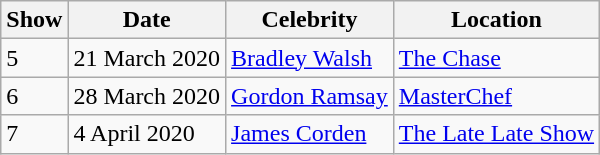<table class="wikitable">
<tr>
<th>Show</th>
<th>Date</th>
<th>Celebrity</th>
<th>Location</th>
</tr>
<tr>
<td>5</td>
<td>21 March 2020</td>
<td><a href='#'>Bradley Walsh</a></td>
<td><a href='#'>The Chase</a></td>
</tr>
<tr>
<td>6</td>
<td>28 March 2020</td>
<td><a href='#'>Gordon Ramsay</a></td>
<td><a href='#'>MasterChef</a></td>
</tr>
<tr>
<td>7</td>
<td>4 April 2020</td>
<td><a href='#'>James Corden</a></td>
<td><a href='#'>The Late Late Show</a></td>
</tr>
</table>
